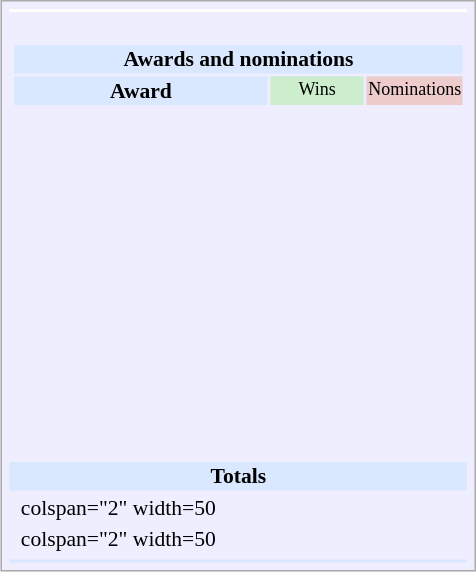<table class="infobox" style="width:22em; text-align:left; font-size:90%; vertical-align:middle; background:#eef;">
<tr style="background:white;">
<td colspan="3" style="text-align:center;"></td>
</tr>
<tr>
<td colspan="3"><br><table class="collapsible collapsed" style="width:100%;">
<tr>
<th colspan="3" style="background:#d9e8ff; text-align:center;">Awards and nominations</th>
</tr>
<tr style="background:#d9e8ff; text-align:center;">
<th style="vertical-align: middle;">Award</th>
<td style="background:#cec; font-size:9pt; width:60px;">Wins</td>
<td style="background:#ecc; font-size:9pt; width:60px;">Nominations</td>
</tr>
<tr>
<td style="text-align:left;"><br></td>
<td></td>
<td></td>
</tr>
<tr>
<td style="text-align:left;"><br></td>
<td></td>
<td></td>
</tr>
<tr>
<td style="text-align:left;"><br></td>
<td></td>
<td></td>
</tr>
<tr>
<td style="text-align:left;"><br></td>
<td></td>
<td></td>
</tr>
<tr>
<td style="text-align:left;"><br></td>
<td></td>
<td></td>
</tr>
<tr>
<td style="text-align:left;"><br></td>
<td></td>
<td></td>
</tr>
<tr>
<td style="text-align:left;"><br></td>
<td></td>
<td></td>
</tr>
<tr>
<td style="text-align:left;"><br></td>
<td></td>
<td></td>
</tr>
<tr>
<td style="text-align:left;"><br></td>
<td></td>
<td></td>
</tr>
<tr>
<td style="text-align:left;"><br></td>
<td></td>
<td></td>
</tr>
<tr>
<td style="text-align:left;"><br></td>
<td></td>
<td></td>
</tr>
<tr>
</tr>
</table>
</td>
</tr>
<tr style="background-color:#d9e8ff;">
<td colspan="3" style="text-align:center;"><strong>Totals</strong></td>
</tr>
<tr>
<td></td>
<td>colspan="2" width=50 </td>
</tr>
<tr>
<td></td>
<td>colspan="2" width=50 </td>
</tr>
<tr>
</tr>
<tr style="background:#d9e8ff;">
<td colspan="3" style="font-size: smaller; text-align:center;"></td>
</tr>
</table>
